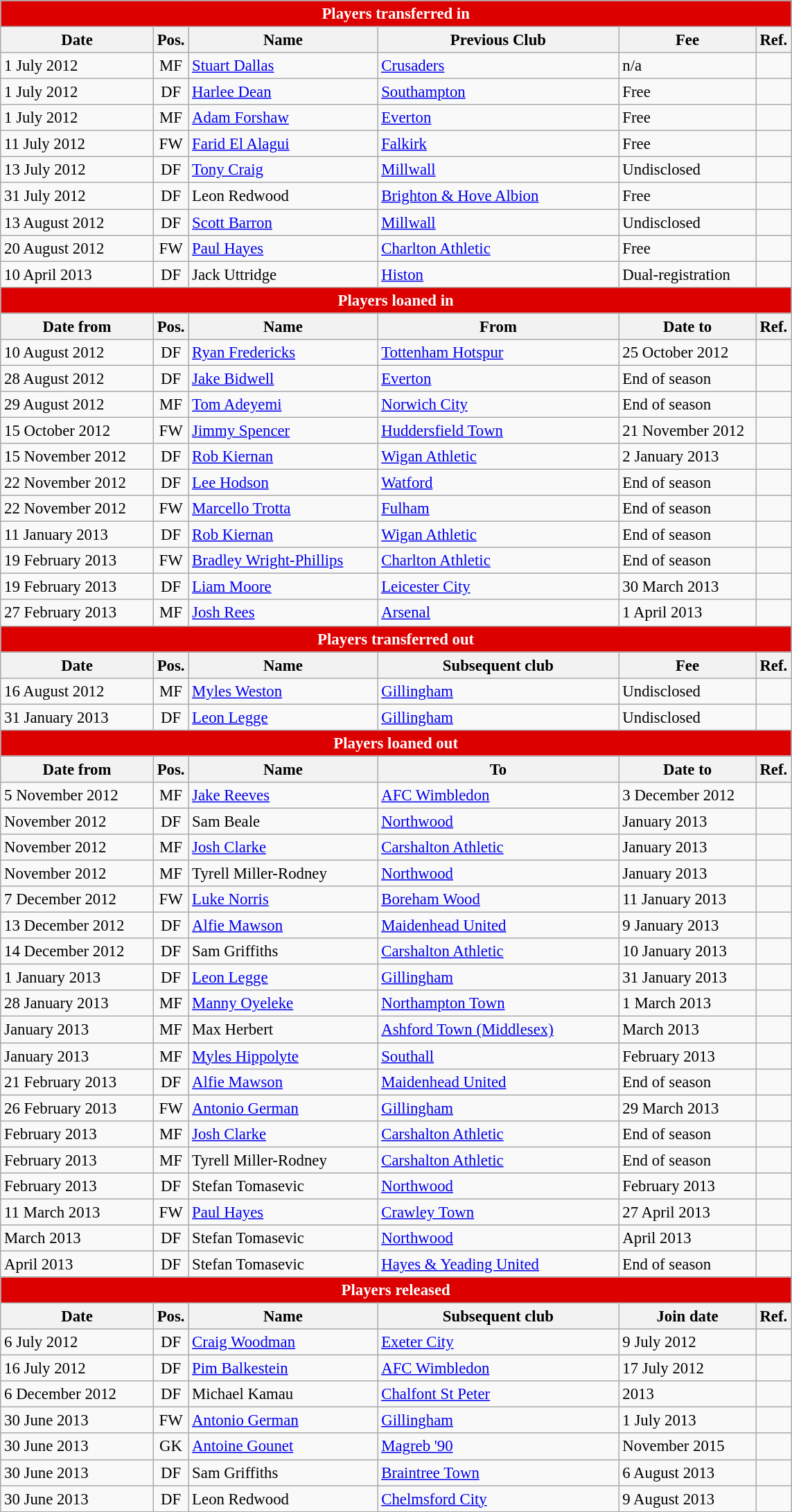<table class="wikitable" style="font-size:95%;" cellpadding="1">
<tr>
<th colspan="6" style="background:#d00; color:white; text-align:center;">Players transferred in</th>
</tr>
<tr>
<th style="width:140px;">Date</th>
<th style="width:25px;">Pos.</th>
<th style="width:175px;">Name</th>
<th style="width:225px;">Previous Club</th>
<th style="width:125px;">Fee</th>
<th style="width:25px;">Ref.</th>
</tr>
<tr>
<td>1 July 2012</td>
<td style="text-align:center;">MF</td>
<td> <a href='#'>Stuart Dallas</a></td>
<td> <a href='#'>Crusaders</a></td>
<td>n/a</td>
<td></td>
</tr>
<tr>
<td>1 July 2012</td>
<td style="text-align:center;">DF</td>
<td> <a href='#'>Harlee Dean</a></td>
<td> <a href='#'>Southampton</a></td>
<td>Free</td>
<td></td>
</tr>
<tr>
<td>1 July 2012</td>
<td style="text-align:center;">MF</td>
<td> <a href='#'>Adam Forshaw</a></td>
<td> <a href='#'>Everton</a></td>
<td>Free</td>
<td></td>
</tr>
<tr>
<td>11 July 2012</td>
<td style="text-align:center;">FW</td>
<td> <a href='#'>Farid El Alagui</a></td>
<td> <a href='#'>Falkirk</a></td>
<td>Free</td>
<td></td>
</tr>
<tr>
<td>13 July 2012</td>
<td style="text-align:center;">DF</td>
<td> <a href='#'>Tony Craig</a></td>
<td> <a href='#'>Millwall</a></td>
<td>Undisclosed</td>
<td></td>
</tr>
<tr>
<td>31 July 2012</td>
<td style="text-align:center;">DF</td>
<td> Leon Redwood</td>
<td> <a href='#'>Brighton & Hove Albion</a></td>
<td>Free</td>
<td></td>
</tr>
<tr>
<td>13 August 2012</td>
<td style="text-align:center;">DF</td>
<td> <a href='#'>Scott Barron</a></td>
<td> <a href='#'>Millwall</a></td>
<td>Undisclosed</td>
<td></td>
</tr>
<tr>
<td>20 August 2012</td>
<td style="text-align:center;">FW</td>
<td> <a href='#'>Paul Hayes</a></td>
<td> <a href='#'>Charlton Athletic</a></td>
<td>Free</td>
<td></td>
</tr>
<tr>
<td>10 April 2013</td>
<td style="text-align:center;">DF</td>
<td> Jack Uttridge</td>
<td> <a href='#'>Histon</a></td>
<td>Dual-registration</td>
<td></td>
</tr>
<tr>
<th colspan="6" style="background:#d00; color:white; text-align:center;">Players loaned in</th>
</tr>
<tr>
<th>Date from</th>
<th>Pos.</th>
<th>Name</th>
<th>From</th>
<th>Date to</th>
<th>Ref.</th>
</tr>
<tr>
<td>10 August 2012</td>
<td style="text-align:center;">DF</td>
<td> <a href='#'>Ryan Fredericks</a></td>
<td> <a href='#'>Tottenham Hotspur</a></td>
<td>25 October 2012</td>
<td></td>
</tr>
<tr>
<td>28 August 2012</td>
<td style="text-align:center;">DF</td>
<td> <a href='#'>Jake Bidwell</a></td>
<td> <a href='#'>Everton</a></td>
<td>End of season</td>
<td></td>
</tr>
<tr>
<td>29 August 2012</td>
<td style="text-align:center;">MF</td>
<td> <a href='#'>Tom Adeyemi</a></td>
<td> <a href='#'>Norwich City</a></td>
<td>End of season</td>
<td></td>
</tr>
<tr>
<td>15 October 2012</td>
<td style="text-align:center;">FW</td>
<td> <a href='#'>Jimmy Spencer</a></td>
<td> <a href='#'>Huddersfield Town</a></td>
<td>21 November 2012</td>
<td></td>
</tr>
<tr>
<td>15 November 2012</td>
<td style="text-align:center;">DF</td>
<td> <a href='#'>Rob Kiernan</a></td>
<td> <a href='#'>Wigan Athletic</a></td>
<td>2 January 2013</td>
<td></td>
</tr>
<tr>
<td>22 November 2012</td>
<td style="text-align:center;">DF</td>
<td> <a href='#'>Lee Hodson</a></td>
<td> <a href='#'>Watford</a></td>
<td>End of season</td>
<td></td>
</tr>
<tr>
<td>22 November 2012</td>
<td style="text-align:center;">FW</td>
<td> <a href='#'>Marcello Trotta</a></td>
<td> <a href='#'>Fulham</a></td>
<td>End of season</td>
<td></td>
</tr>
<tr>
<td>11 January 2013</td>
<td style="text-align:center;">DF</td>
<td> <a href='#'>Rob Kiernan</a></td>
<td> <a href='#'>Wigan Athletic</a></td>
<td>End of season</td>
<td></td>
</tr>
<tr>
<td>19 February 2013</td>
<td style="text-align:center;">FW</td>
<td> <a href='#'>Bradley Wright-Phillips</a></td>
<td> <a href='#'>Charlton Athletic</a></td>
<td>End of season</td>
<td></td>
</tr>
<tr>
<td>19 February 2013</td>
<td style="text-align:center;">DF</td>
<td> <a href='#'>Liam Moore</a></td>
<td> <a href='#'>Leicester City</a></td>
<td>30 March 2013</td>
<td></td>
</tr>
<tr>
<td>27 February 2013</td>
<td style="text-align:center;">MF</td>
<td> <a href='#'>Josh Rees</a></td>
<td> <a href='#'>Arsenal</a></td>
<td>1 April 2013</td>
<td></td>
</tr>
<tr>
<th colspan="6" style="background:#d00; color:white; text-align:center;">Players transferred out</th>
</tr>
<tr>
<th>Date</th>
<th>Pos.</th>
<th>Name</th>
<th>Subsequent club</th>
<th>Fee</th>
<th>Ref.</th>
</tr>
<tr>
<td>16 August 2012</td>
<td style="text-align:center;">MF</td>
<td> <a href='#'>Myles Weston</a></td>
<td> <a href='#'>Gillingham</a></td>
<td>Undisclosed</td>
<td></td>
</tr>
<tr>
<td>31 January 2013</td>
<td style="text-align:center;">DF</td>
<td> <a href='#'>Leon Legge</a></td>
<td> <a href='#'>Gillingham</a></td>
<td>Undisclosed</td>
<td></td>
</tr>
<tr>
<th colspan="6" style="background:#d00; color:white; text-align:center;">Players loaned out</th>
</tr>
<tr>
<th>Date from</th>
<th>Pos.</th>
<th>Name</th>
<th>To</th>
<th>Date to</th>
<th>Ref.</th>
</tr>
<tr>
<td>5 November 2012</td>
<td style="text-align:center;">MF</td>
<td> <a href='#'>Jake Reeves</a></td>
<td> <a href='#'>AFC Wimbledon</a></td>
<td>3 December 2012</td>
<td></td>
</tr>
<tr>
<td>November 2012</td>
<td style="text-align:center;">DF</td>
<td> Sam Beale</td>
<td> <a href='#'>Northwood</a></td>
<td>January 2013</td>
<td></td>
</tr>
<tr>
<td>November 2012</td>
<td style="text-align:center;">MF</td>
<td> <a href='#'>Josh Clarke</a></td>
<td> <a href='#'>Carshalton Athletic</a></td>
<td>January 2013</td>
<td></td>
</tr>
<tr>
<td>November 2012</td>
<td style="text-align:center;">MF</td>
<td> Tyrell Miller-Rodney</td>
<td> <a href='#'>Northwood</a></td>
<td>January 2013</td>
<td></td>
</tr>
<tr>
<td>7 December 2012</td>
<td style="text-align:center;">FW</td>
<td> <a href='#'>Luke Norris</a></td>
<td> <a href='#'>Boreham Wood</a></td>
<td>11 January 2013</td>
<td></td>
</tr>
<tr>
<td>13 December 2012</td>
<td style="text-align:center;">DF</td>
<td> <a href='#'>Alfie Mawson</a></td>
<td> <a href='#'>Maidenhead United</a></td>
<td>9 January 2013</td>
<td></td>
</tr>
<tr>
<td>14 December 2012</td>
<td style="text-align:center;">DF</td>
<td> Sam Griffiths</td>
<td> <a href='#'>Carshalton Athletic</a></td>
<td>10 January 2013</td>
<td></td>
</tr>
<tr>
<td>1 January 2013</td>
<td style="text-align:center;">DF</td>
<td> <a href='#'>Leon Legge</a></td>
<td> <a href='#'>Gillingham</a></td>
<td>31 January 2013</td>
<td></td>
</tr>
<tr>
<td>28 January 2013</td>
<td style="text-align:center;">MF</td>
<td> <a href='#'>Manny Oyeleke</a></td>
<td> <a href='#'>Northampton Town</a></td>
<td>1 March 2013</td>
<td></td>
</tr>
<tr>
<td>January 2013</td>
<td style="text-align:center;">MF</td>
<td> Max Herbert</td>
<td> <a href='#'>Ashford Town (Middlesex)</a></td>
<td>March 2013</td>
<td></td>
</tr>
<tr>
<td>January 2013</td>
<td style="text-align:center;">MF</td>
<td> <a href='#'>Myles Hippolyte</a></td>
<td> <a href='#'>Southall</a></td>
<td>February 2013</td>
<td></td>
</tr>
<tr>
<td>21 February 2013</td>
<td style="text-align:center;">DF</td>
<td> <a href='#'>Alfie Mawson</a></td>
<td> <a href='#'>Maidenhead United</a></td>
<td>End of season</td>
<td></td>
</tr>
<tr>
<td>26 February 2013</td>
<td style="text-align:center;">FW</td>
<td> <a href='#'>Antonio German</a></td>
<td> <a href='#'>Gillingham</a></td>
<td>29 March 2013</td>
<td></td>
</tr>
<tr>
<td>February 2013</td>
<td style="text-align:center;">MF</td>
<td> <a href='#'>Josh Clarke</a></td>
<td> <a href='#'>Carshalton Athletic</a></td>
<td>End of season</td>
<td></td>
</tr>
<tr>
<td>February 2013</td>
<td style="text-align:center;">MF</td>
<td> Tyrell Miller-Rodney</td>
<td> <a href='#'>Carshalton Athletic</a></td>
<td>End of season</td>
<td></td>
</tr>
<tr>
<td>February 2013</td>
<td style="text-align:center;">DF</td>
<td> Stefan Tomasevic</td>
<td> <a href='#'>Northwood</a></td>
<td>February 2013</td>
<td></td>
</tr>
<tr>
<td>11 March 2013</td>
<td style="text-align:center;">FW</td>
<td> <a href='#'>Paul Hayes</a></td>
<td> <a href='#'>Crawley Town</a></td>
<td>27 April 2013</td>
<td></td>
</tr>
<tr>
<td>March 2013</td>
<td style="text-align:center;">DF</td>
<td> Stefan Tomasevic</td>
<td> <a href='#'>Northwood</a></td>
<td>April 2013</td>
<td></td>
</tr>
<tr>
<td>April 2013</td>
<td style="text-align:center;">DF</td>
<td> Stefan Tomasevic</td>
<td> <a href='#'>Hayes & Yeading United</a></td>
<td>End of season</td>
<td></td>
</tr>
<tr>
<th colspan="6" style="background:#d00; color:white; text-align:center;">Players released</th>
</tr>
<tr>
<th>Date</th>
<th>Pos.</th>
<th>Name</th>
<th>Subsequent club</th>
<th>Join date</th>
<th>Ref.</th>
</tr>
<tr>
<td>6 July 2012</td>
<td style="text-align:center;">DF</td>
<td> <a href='#'>Craig Woodman</a></td>
<td> <a href='#'>Exeter City</a></td>
<td>9 July 2012</td>
<td></td>
</tr>
<tr>
<td>16 July 2012</td>
<td style="text-align:center;">DF</td>
<td> <a href='#'>Pim Balkestein</a></td>
<td> <a href='#'>AFC Wimbledon</a></td>
<td>17 July 2012</td>
<td></td>
</tr>
<tr>
<td>6 December 2012</td>
<td style="text-align:center;">DF</td>
<td> Michael Kamau</td>
<td> <a href='#'>Chalfont St Peter</a></td>
<td>2013</td>
<td></td>
</tr>
<tr>
<td>30 June 2013</td>
<td style="text-align:center;">FW</td>
<td> <a href='#'>Antonio German</a></td>
<td> <a href='#'>Gillingham</a></td>
<td>1 July 2013</td>
<td></td>
</tr>
<tr>
<td>30 June 2013</td>
<td style="text-align:center;">GK</td>
<td> <a href='#'>Antoine Gounet</a></td>
<td> <a href='#'>Magreb '90</a></td>
<td>November 2015</td>
<td></td>
</tr>
<tr>
<td>30 June 2013</td>
<td style="text-align:center;">DF</td>
<td> Sam Griffiths</td>
<td> <a href='#'>Braintree Town</a></td>
<td>6 August 2013</td>
<td></td>
</tr>
<tr>
<td>30 June 2013</td>
<td style="text-align:center;">DF</td>
<td> Leon Redwood</td>
<td> <a href='#'>Chelmsford City</a></td>
<td>9 August 2013</td>
<td></td>
</tr>
</table>
